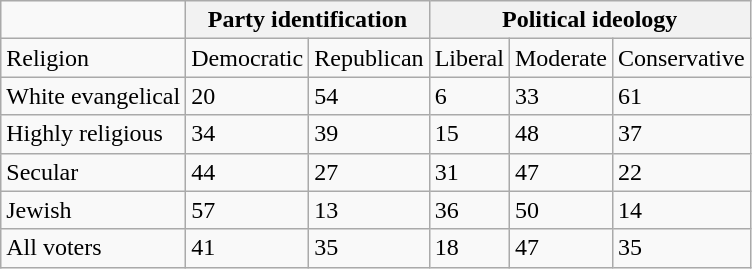<table class=wikitable>
<tr>
<td></td>
<th colspan=2>Party identification</th>
<th colspan=3>Political ideology</th>
</tr>
<tr>
<td>Religion</td>
<td>Democratic</td>
<td>Republican</td>
<td>Liberal</td>
<td>Moderate</td>
<td>Conservative</td>
</tr>
<tr>
<td>White evangelical</td>
<td>20</td>
<td>54</td>
<td>6</td>
<td>33</td>
<td>61</td>
</tr>
<tr>
<td>Highly religious</td>
<td>34</td>
<td>39</td>
<td>15</td>
<td>48</td>
<td>37</td>
</tr>
<tr>
<td>Secular</td>
<td>44</td>
<td>27</td>
<td>31</td>
<td>47</td>
<td>22</td>
</tr>
<tr>
<td>Jewish</td>
<td>57</td>
<td>13</td>
<td>36</td>
<td>50</td>
<td>14</td>
</tr>
<tr>
<td>All voters</td>
<td>41</td>
<td>35</td>
<td>18</td>
<td>47</td>
<td>35</td>
</tr>
</table>
